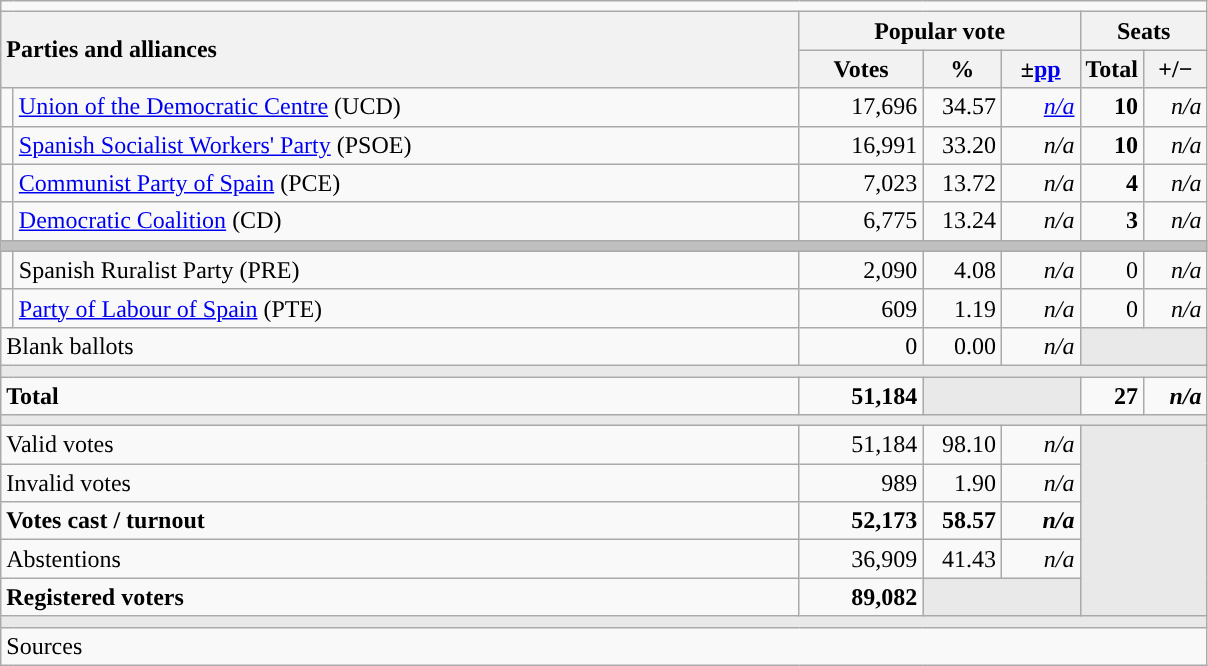<table class="wikitable" style="text-align:right;">
<tr>
<td colspan="7"></td>
</tr>
<tr>
<th style="text-align:left;" rowspan="2" colspan="2" width="525">Parties and alliances</th>
<th colspan="3">Popular vote</th>
<th colspan="2">Seats</th>
</tr>
<tr>
<th width="75">Votes</th>
<th width="45">%</th>
<th width="45">±<a href='#'>pp</a></th>
<th width="35">Total</th>
<th width="35">+/−</th>
</tr>
<tr>
<td width="1" style="color:inherit;background:"></td>
<td align="left"><a href='#'>Union of the Democratic Centre</a> (UCD)</td>
<td>17,696</td>
<td>34.57</td>
<td><em><a href='#'>n/a</a></em></td>
<td><strong>10</strong></td>
<td><em>n/a</em></td>
</tr>
<tr>
<td style="color:inherit;background:"></td>
<td align="left"><a href='#'>Spanish Socialist Workers' Party</a> (PSOE)</td>
<td>16,991</td>
<td>33.20</td>
<td><em>n/a</em></td>
<td><strong>10</strong></td>
<td><em>n/a</em></td>
</tr>
<tr>
<td style="color:inherit;background:"></td>
<td align="left"><a href='#'>Communist Party of Spain</a> (PCE)</td>
<td>7,023</td>
<td>13.72</td>
<td><em>n/a</em></td>
<td><strong>4</strong></td>
<td><em>n/a</em></td>
</tr>
<tr>
<td style="color:inherit;background:"></td>
<td align="left"><a href='#'>Democratic Coalition</a> (CD)</td>
<td>6,775</td>
<td>13.24</td>
<td><em>n/a</em></td>
<td><strong>3</strong></td>
<td><em>n/a</em></td>
</tr>
<tr>
<td colspan="7" bgcolor="#C0C0C0"></td>
</tr>
<tr>
<td style="color:inherit;background:"></td>
<td align="left">Spanish Ruralist Party (PRE)</td>
<td>2,090</td>
<td>4.08</td>
<td><em>n/a</em></td>
<td>0</td>
<td><em>n/a</em></td>
</tr>
<tr>
<td style="color:inherit;background:"></td>
<td align="left"><a href='#'>Party of Labour of Spain</a> (PTE)</td>
<td>609</td>
<td>1.19</td>
<td><em>n/a</em></td>
<td>0</td>
<td><em>n/a</em></td>
</tr>
<tr>
<td align="left" colspan="2">Blank ballots</td>
<td>0</td>
<td>0.00</td>
<td><em>n/a</em></td>
<td bgcolor="#E9E9E9" colspan="2"></td>
</tr>
<tr>
<td colspan="7" bgcolor="#E9E9E9"></td>
</tr>
<tr style="font-weight:bold;">
<td align="left" colspan="2">Total</td>
<td>51,184</td>
<td bgcolor="#E9E9E9" colspan="2"></td>
<td>27</td>
<td><em>n/a</em></td>
</tr>
<tr>
<td colspan="7" bgcolor="#E9E9E9"></td>
</tr>
<tr>
<td align="left" colspan="2">Valid votes</td>
<td>51,184</td>
<td>98.10</td>
<td><em>n/a</em></td>
<td bgcolor="#E9E9E9" colspan="2" rowspan="5"></td>
</tr>
<tr>
<td align="left" colspan="2">Invalid votes</td>
<td>989</td>
<td>1.90</td>
<td><em>n/a</em></td>
</tr>
<tr style="font-weight:bold;">
<td align="left" colspan="2">Votes cast / turnout</td>
<td>52,173</td>
<td>58.57</td>
<td><em>n/a</em></td>
</tr>
<tr>
<td align="left" colspan="2">Abstentions</td>
<td>36,909</td>
<td>41.43</td>
<td><em>n/a</em></td>
</tr>
<tr style="font-weight:bold;">
<td align="left" colspan="2">Registered voters</td>
<td>89,082</td>
<td bgcolor="#E9E9E9" colspan="2"></td>
</tr>
<tr>
<td colspan="7" bgcolor="#E9E9E9"></td>
</tr>
<tr>
<td align="left" colspan="7">Sources</td>
</tr>
</table>
